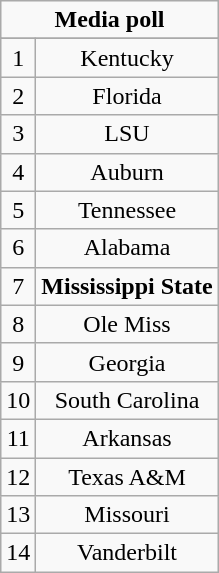<table class="wikitable">
<tr align="center">
<td align="center" Colspan="3"><strong>Media poll</strong></td>
</tr>
<tr align="center">
</tr>
<tr align="center">
<td>1</td>
<td>Kentucky</td>
</tr>
<tr align="center">
<td>2</td>
<td>Florida</td>
</tr>
<tr align="center">
<td>3</td>
<td>LSU</td>
</tr>
<tr align="center">
<td>4</td>
<td>Auburn</td>
</tr>
<tr align="center">
<td>5</td>
<td>Tennessee</td>
</tr>
<tr align="center">
<td>6</td>
<td>Alabama</td>
</tr>
<tr align="center">
<td>7</td>
<td><strong>Mississippi State</strong></td>
</tr>
<tr align="center">
<td>8</td>
<td>Ole Miss</td>
</tr>
<tr align="center">
<td>9</td>
<td>Georgia</td>
</tr>
<tr align="center">
<td>10</td>
<td>South Carolina</td>
</tr>
<tr align="center">
<td>11</td>
<td>Arkansas</td>
</tr>
<tr align="center">
<td>12</td>
<td>Texas A&M</td>
</tr>
<tr align="center">
<td>13</td>
<td>Missouri</td>
</tr>
<tr align="center">
<td>14</td>
<td>Vanderbilt</td>
</tr>
</table>
